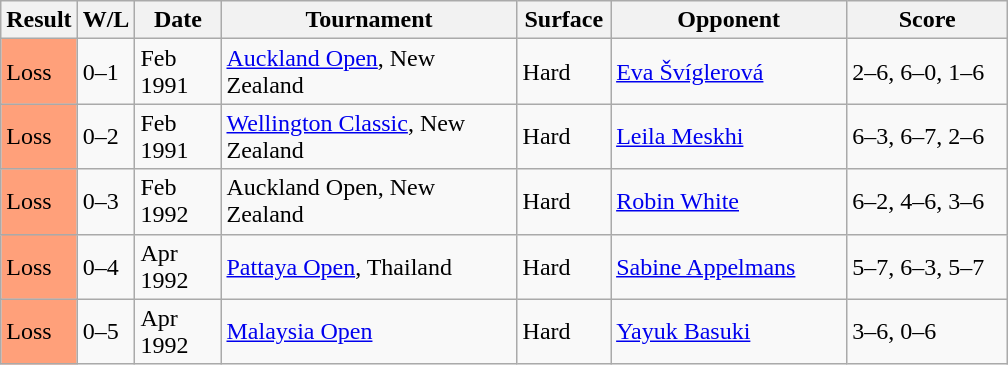<table class="sortable wikitable">
<tr>
<th>Result</th>
<th style="width:30px" class="unsortable">W/L</th>
<th style="width:50px">Date</th>
<th style="width:190px">Tournament</th>
<th style="width:55px">Surface</th>
<th style="width:150px">Opponent</th>
<th style="width:100px" class="unsortable">Score</th>
</tr>
<tr>
<td style="background:#ffa07a;">Loss</td>
<td>0–1</td>
<td>Feb 1991</td>
<td><a href='#'>Auckland Open</a>, New Zealand</td>
<td>Hard</td>
<td> <a href='#'>Eva Švíglerová</a></td>
<td>2–6, 6–0, 1–6</td>
</tr>
<tr>
<td style="background:#ffa07a;">Loss</td>
<td>0–2</td>
<td>Feb 1991</td>
<td><a href='#'>Wellington Classic</a>, New Zealand</td>
<td>Hard</td>
<td> <a href='#'>Leila Meskhi</a></td>
<td>6–3, 6–7, 2–6</td>
</tr>
<tr>
<td style="background:#ffa07a;">Loss</td>
<td>0–3</td>
<td>Feb 1992</td>
<td>Auckland Open, New Zealand</td>
<td>Hard</td>
<td> <a href='#'>Robin White</a></td>
<td>6–2, 4–6, 3–6</td>
</tr>
<tr>
<td style="background:#ffa07a;">Loss</td>
<td>0–4</td>
<td>Apr 1992</td>
<td><a href='#'>Pattaya Open</a>, Thailand</td>
<td>Hard</td>
<td> <a href='#'>Sabine Appelmans</a></td>
<td>5–7, 6–3, 5–7</td>
</tr>
<tr>
<td style="background:#ffa07a;">Loss</td>
<td>0–5</td>
<td>Apr 1992</td>
<td><a href='#'>Malaysia Open</a></td>
<td>Hard</td>
<td> <a href='#'>Yayuk Basuki</a></td>
<td>3–6, 0–6</td>
</tr>
</table>
